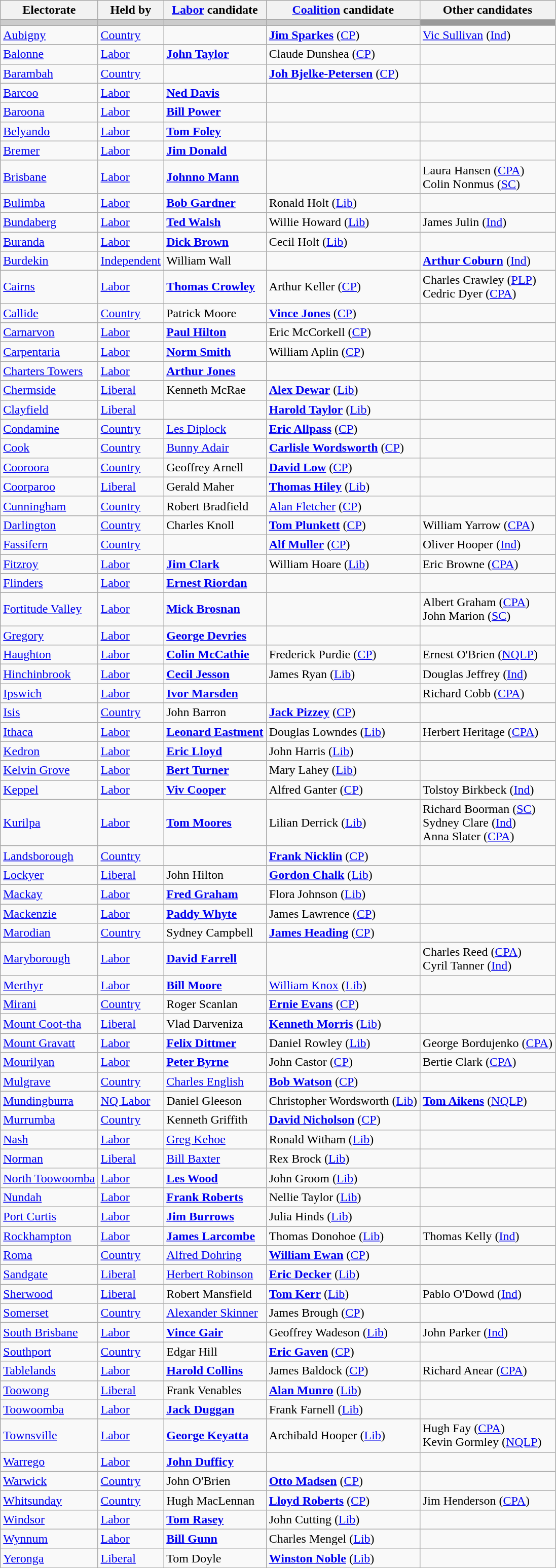<table class="wikitable">
<tr>
<th>Electorate</th>
<th>Held by</th>
<th><a href='#'>Labor</a> candidate</th>
<th><a href='#'>Coalition</a> candidate</th>
<th>Other candidates</th>
</tr>
<tr bgcolor="#cccccc">
<td></td>
<td></td>
<td></td>
<td></td>
<td bgcolor="#999999"></td>
</tr>
<tr>
<td><a href='#'>Aubigny</a></td>
<td><a href='#'>Country</a></td>
<td></td>
<td><strong><a href='#'>Jim Sparkes</a></strong> (<a href='#'>CP</a>)</td>
<td><a href='#'>Vic Sullivan</a> (<a href='#'>Ind</a>)</td>
</tr>
<tr>
<td><a href='#'>Balonne</a></td>
<td><a href='#'>Labor</a></td>
<td><strong><a href='#'>John Taylor</a></strong></td>
<td>Claude Dunshea (<a href='#'>CP</a>)</td>
<td></td>
</tr>
<tr>
<td><a href='#'>Barambah</a></td>
<td><a href='#'>Country</a></td>
<td></td>
<td><strong><a href='#'>Joh Bjelke-Petersen</a></strong> (<a href='#'>CP</a>)</td>
<td></td>
</tr>
<tr>
<td><a href='#'>Barcoo</a></td>
<td><a href='#'>Labor</a></td>
<td><strong><a href='#'>Ned Davis</a></strong></td>
<td></td>
<td></td>
</tr>
<tr>
<td><a href='#'>Baroona</a></td>
<td><a href='#'>Labor</a></td>
<td><strong><a href='#'>Bill Power</a></strong></td>
<td></td>
<td></td>
</tr>
<tr>
<td><a href='#'>Belyando</a></td>
<td><a href='#'>Labor</a></td>
<td><strong><a href='#'>Tom Foley</a></strong></td>
<td></td>
<td></td>
</tr>
<tr>
<td><a href='#'>Bremer</a></td>
<td><a href='#'>Labor</a></td>
<td><strong><a href='#'>Jim Donald</a></strong></td>
<td></td>
<td></td>
</tr>
<tr>
<td><a href='#'>Brisbane</a></td>
<td><a href='#'>Labor</a></td>
<td><strong><a href='#'>Johnno Mann</a></strong></td>
<td></td>
<td>Laura Hansen (<a href='#'>CPA</a>) <br> Colin Nonmus (<a href='#'>SC</a>)</td>
</tr>
<tr>
<td><a href='#'>Bulimba</a></td>
<td><a href='#'>Labor</a></td>
<td><strong><a href='#'>Bob Gardner</a></strong></td>
<td>Ronald Holt (<a href='#'>Lib</a>)</td>
<td></td>
</tr>
<tr>
<td><a href='#'>Bundaberg</a></td>
<td><a href='#'>Labor</a></td>
<td><strong><a href='#'>Ted Walsh</a></strong></td>
<td>Willie Howard (<a href='#'>Lib</a>)</td>
<td>James Julin (<a href='#'>Ind</a>)</td>
</tr>
<tr>
<td><a href='#'>Buranda</a></td>
<td><a href='#'>Labor</a></td>
<td><strong><a href='#'>Dick Brown</a></strong></td>
<td>Cecil Holt (<a href='#'>Lib</a>)</td>
<td></td>
</tr>
<tr>
<td><a href='#'>Burdekin</a></td>
<td><a href='#'>Independent</a></td>
<td>William Wall</td>
<td></td>
<td><strong><a href='#'>Arthur Coburn</a></strong> (<a href='#'>Ind</a>)</td>
</tr>
<tr>
<td><a href='#'>Cairns</a></td>
<td><a href='#'>Labor</a></td>
<td><strong><a href='#'>Thomas Crowley</a></strong></td>
<td>Arthur Keller (<a href='#'>CP</a>)</td>
<td>Charles Crawley (<a href='#'>PLP</a>) <br> Cedric Dyer (<a href='#'>CPA</a>)</td>
</tr>
<tr>
<td><a href='#'>Callide</a></td>
<td><a href='#'>Country</a></td>
<td>Patrick Moore</td>
<td><strong><a href='#'>Vince Jones</a></strong> (<a href='#'>CP</a>)</td>
<td></td>
</tr>
<tr>
<td><a href='#'>Carnarvon</a></td>
<td><a href='#'>Labor</a></td>
<td><strong><a href='#'>Paul Hilton</a></strong></td>
<td>Eric McCorkell (<a href='#'>CP</a>)</td>
<td></td>
</tr>
<tr>
<td><a href='#'>Carpentaria</a></td>
<td><a href='#'>Labor</a></td>
<td><strong><a href='#'>Norm Smith</a></strong></td>
<td>William Aplin (<a href='#'>CP</a>)</td>
<td></td>
</tr>
<tr>
<td><a href='#'>Charters Towers</a></td>
<td><a href='#'>Labor</a></td>
<td><strong><a href='#'>Arthur Jones</a></strong></td>
<td></td>
<td></td>
</tr>
<tr>
<td><a href='#'>Chermside</a></td>
<td><a href='#'>Liberal</a></td>
<td>Kenneth McRae</td>
<td><strong><a href='#'>Alex Dewar</a></strong> (<a href='#'>Lib</a>)</td>
<td></td>
</tr>
<tr>
<td><a href='#'>Clayfield</a></td>
<td><a href='#'>Liberal</a></td>
<td></td>
<td><strong><a href='#'>Harold Taylor</a></strong> (<a href='#'>Lib</a>)</td>
<td></td>
</tr>
<tr>
<td><a href='#'>Condamine</a></td>
<td><a href='#'>Country</a></td>
<td><a href='#'>Les Diplock</a></td>
<td><strong><a href='#'>Eric Allpass</a></strong> (<a href='#'>CP</a>)</td>
<td></td>
</tr>
<tr>
<td><a href='#'>Cook</a></td>
<td><a href='#'>Country</a></td>
<td><a href='#'>Bunny Adair</a></td>
<td><strong><a href='#'>Carlisle Wordsworth</a></strong> (<a href='#'>CP</a>)</td>
<td></td>
</tr>
<tr>
<td><a href='#'>Cooroora</a></td>
<td><a href='#'>Country</a></td>
<td>Geoffrey Arnell</td>
<td><strong><a href='#'>David Low</a></strong> (<a href='#'>CP</a>)</td>
<td></td>
</tr>
<tr>
<td><a href='#'>Coorparoo</a></td>
<td><a href='#'>Liberal</a></td>
<td>Gerald Maher</td>
<td><strong><a href='#'>Thomas Hiley</a></strong> (<a href='#'>Lib</a>)</td>
<td></td>
</tr>
<tr>
<td><a href='#'>Cunningham</a></td>
<td><a href='#'>Country</a></td>
<td>Robert Bradfield</td>
<td><a href='#'>Alan Fletcher</a> (<a href='#'>CP</a>)</td>
<td></td>
</tr>
<tr>
<td><a href='#'>Darlington</a></td>
<td><a href='#'>Country</a></td>
<td>Charles Knoll</td>
<td><strong><a href='#'>Tom Plunkett</a></strong> (<a href='#'>CP</a>)</td>
<td>William Yarrow (<a href='#'>CPA</a>)</td>
</tr>
<tr>
<td><a href='#'>Fassifern</a></td>
<td><a href='#'>Country</a></td>
<td></td>
<td><strong><a href='#'>Alf Muller</a></strong> (<a href='#'>CP</a>)</td>
<td>Oliver Hooper (<a href='#'>Ind</a>)</td>
</tr>
<tr>
<td><a href='#'>Fitzroy</a></td>
<td><a href='#'>Labor</a></td>
<td><strong><a href='#'>Jim Clark</a></strong></td>
<td>William Hoare (<a href='#'>Lib</a>)</td>
<td>Eric Browne (<a href='#'>CPA</a>)</td>
</tr>
<tr>
<td><a href='#'>Flinders</a></td>
<td><a href='#'>Labor</a></td>
<td><strong><a href='#'>Ernest Riordan</a></strong></td>
<td></td>
<td></td>
</tr>
<tr>
<td><a href='#'>Fortitude Valley</a></td>
<td><a href='#'>Labor</a></td>
<td><strong><a href='#'>Mick Brosnan</a></strong></td>
<td></td>
<td>Albert Graham (<a href='#'>CPA</a>) <br> John Marion (<a href='#'>SC</a>)</td>
</tr>
<tr>
<td><a href='#'>Gregory</a></td>
<td><a href='#'>Labor</a></td>
<td><strong><a href='#'>George Devries</a></strong></td>
<td></td>
<td></td>
</tr>
<tr>
<td><a href='#'>Haughton</a></td>
<td><a href='#'>Labor</a></td>
<td><strong><a href='#'>Colin McCathie</a></strong></td>
<td>Frederick Purdie (<a href='#'>CP</a>)</td>
<td>Ernest O'Brien (<a href='#'>NQLP</a>)</td>
</tr>
<tr>
<td><a href='#'>Hinchinbrook</a></td>
<td><a href='#'>Labor</a></td>
<td><strong><a href='#'>Cecil Jesson</a></strong></td>
<td>James Ryan (<a href='#'>Lib</a>)</td>
<td>Douglas Jeffrey (<a href='#'>Ind</a>)</td>
</tr>
<tr>
<td><a href='#'>Ipswich</a></td>
<td><a href='#'>Labor</a></td>
<td><strong><a href='#'>Ivor Marsden</a></strong></td>
<td></td>
<td>Richard Cobb (<a href='#'>CPA</a>)</td>
</tr>
<tr>
<td><a href='#'>Isis</a></td>
<td><a href='#'>Country</a></td>
<td>John Barron</td>
<td><strong><a href='#'>Jack Pizzey</a></strong> (<a href='#'>CP</a>)</td>
<td></td>
</tr>
<tr>
<td><a href='#'>Ithaca</a></td>
<td><a href='#'>Labor</a></td>
<td><strong><a href='#'>Leonard Eastment</a></strong></td>
<td>Douglas Lowndes (<a href='#'>Lib</a>)</td>
<td>Herbert Heritage (<a href='#'>CPA</a>)</td>
</tr>
<tr>
<td><a href='#'>Kedron</a></td>
<td><a href='#'>Labor</a></td>
<td><strong><a href='#'>Eric Lloyd</a></strong></td>
<td>John Harris (<a href='#'>Lib</a>)</td>
<td></td>
</tr>
<tr>
<td><a href='#'>Kelvin Grove</a></td>
<td><a href='#'>Labor</a></td>
<td><strong><a href='#'>Bert Turner</a></strong></td>
<td>Mary Lahey (<a href='#'>Lib</a>)</td>
<td></td>
</tr>
<tr>
<td><a href='#'>Keppel</a></td>
<td><a href='#'>Labor</a></td>
<td><strong><a href='#'>Viv Cooper</a></strong></td>
<td>Alfred Ganter (<a href='#'>CP</a>)</td>
<td>Tolstoy Birkbeck (<a href='#'>Ind</a>)</td>
</tr>
<tr>
<td><a href='#'>Kurilpa</a></td>
<td><a href='#'>Labor</a></td>
<td><strong><a href='#'>Tom Moores</a></strong></td>
<td>Lilian Derrick (<a href='#'>Lib</a>)</td>
<td>Richard Boorman (<a href='#'>SC</a>) <br> Sydney Clare (<a href='#'>Ind</a>) <br> Anna Slater (<a href='#'>CPA</a>)</td>
</tr>
<tr>
<td><a href='#'>Landsborough</a></td>
<td><a href='#'>Country</a></td>
<td></td>
<td><strong><a href='#'>Frank Nicklin</a></strong> (<a href='#'>CP</a>)</td>
<td></td>
</tr>
<tr>
<td><a href='#'>Lockyer</a></td>
<td><a href='#'>Liberal</a></td>
<td>John Hilton</td>
<td><strong><a href='#'>Gordon Chalk</a></strong> (<a href='#'>Lib</a>)</td>
<td></td>
</tr>
<tr>
<td><a href='#'>Mackay</a></td>
<td><a href='#'>Labor</a></td>
<td><strong><a href='#'>Fred Graham</a></strong></td>
<td>Flora Johnson (<a href='#'>Lib</a>)</td>
<td></td>
</tr>
<tr>
<td><a href='#'>Mackenzie</a></td>
<td><a href='#'>Labor</a></td>
<td><strong><a href='#'>Paddy Whyte</a></strong></td>
<td>James Lawrence (<a href='#'>CP</a>)</td>
<td></td>
</tr>
<tr>
<td><a href='#'>Marodian</a></td>
<td><a href='#'>Country</a></td>
<td>Sydney Campbell</td>
<td><strong><a href='#'>James Heading</a></strong> (<a href='#'>CP</a>)</td>
<td></td>
</tr>
<tr>
<td><a href='#'>Maryborough</a></td>
<td><a href='#'>Labor</a></td>
<td><strong><a href='#'>David Farrell</a></strong></td>
<td></td>
<td>Charles Reed (<a href='#'>CPA</a>) <br> Cyril Tanner (<a href='#'>Ind</a>)</td>
</tr>
<tr>
<td><a href='#'>Merthyr</a></td>
<td><a href='#'>Labor</a></td>
<td><strong><a href='#'>Bill Moore</a></strong></td>
<td><a href='#'>William Knox</a> (<a href='#'>Lib</a>)</td>
<td></td>
</tr>
<tr>
<td><a href='#'>Mirani</a></td>
<td><a href='#'>Country</a></td>
<td>Roger Scanlan</td>
<td><strong><a href='#'>Ernie Evans</a></strong> (<a href='#'>CP</a>)</td>
<td></td>
</tr>
<tr>
<td><a href='#'>Mount Coot-tha</a></td>
<td><a href='#'>Liberal</a></td>
<td>Vlad Darveniza</td>
<td><strong><a href='#'>Kenneth Morris</a></strong> (<a href='#'>Lib</a>)</td>
<td></td>
</tr>
<tr>
<td><a href='#'>Mount Gravatt</a></td>
<td><a href='#'>Labor</a></td>
<td><strong><a href='#'>Felix Dittmer</a></strong></td>
<td>Daniel Rowley (<a href='#'>Lib</a>)</td>
<td>George Bordujenko (<a href='#'>CPA</a>)</td>
</tr>
<tr>
<td><a href='#'>Mourilyan</a></td>
<td><a href='#'>Labor</a></td>
<td><strong><a href='#'>Peter Byrne</a></strong></td>
<td>John Castor (<a href='#'>CP</a>)</td>
<td>Bertie Clark (<a href='#'>CPA</a>)</td>
</tr>
<tr>
<td><a href='#'>Mulgrave</a></td>
<td><a href='#'>Country</a></td>
<td><a href='#'>Charles English</a></td>
<td><strong><a href='#'>Bob Watson</a></strong> (<a href='#'>CP</a>)</td>
<td></td>
</tr>
<tr>
<td><a href='#'>Mundingburra</a></td>
<td><a href='#'>NQ Labor</a></td>
<td>Daniel Gleeson</td>
<td>Christopher Wordsworth (<a href='#'>Lib</a>)</td>
<td><strong><a href='#'>Tom Aikens</a></strong> (<a href='#'>NQLP</a>)</td>
</tr>
<tr>
<td><a href='#'>Murrumba</a></td>
<td><a href='#'>Country</a></td>
<td>Kenneth Griffith</td>
<td><strong><a href='#'>David Nicholson</a></strong> (<a href='#'>CP</a>)</td>
<td></td>
</tr>
<tr>
<td><a href='#'>Nash</a></td>
<td><a href='#'>Labor</a></td>
<td><a href='#'>Greg Kehoe</a></td>
<td>Ronald Witham (<a href='#'>Lib</a>)</td>
<td></td>
</tr>
<tr>
<td><a href='#'>Norman</a></td>
<td><a href='#'>Liberal</a></td>
<td><a href='#'>Bill Baxter</a></td>
<td>Rex Brock (<a href='#'>Lib</a>)</td>
<td></td>
</tr>
<tr>
<td><a href='#'>North Toowoomba</a></td>
<td><a href='#'>Labor</a></td>
<td><strong><a href='#'>Les Wood</a></strong></td>
<td>John Groom (<a href='#'>Lib</a>)</td>
<td></td>
</tr>
<tr>
<td><a href='#'>Nundah</a></td>
<td><a href='#'>Labor</a></td>
<td><strong><a href='#'>Frank Roberts</a></strong></td>
<td>Nellie Taylor (<a href='#'>Lib</a>)</td>
<td></td>
</tr>
<tr>
<td><a href='#'>Port Curtis</a></td>
<td><a href='#'>Labor</a></td>
<td><strong><a href='#'>Jim Burrows</a></strong></td>
<td>Julia Hinds (<a href='#'>Lib</a>)</td>
<td></td>
</tr>
<tr>
<td><a href='#'>Rockhampton</a></td>
<td><a href='#'>Labor</a></td>
<td><strong><a href='#'>James Larcombe</a></strong></td>
<td>Thomas Donohoe (<a href='#'>Lib</a>)</td>
<td>Thomas Kelly (<a href='#'>Ind</a>)</td>
</tr>
<tr>
<td><a href='#'>Roma</a></td>
<td><a href='#'>Country</a></td>
<td><a href='#'>Alfred Dohring</a></td>
<td><strong><a href='#'>William Ewan</a></strong> (<a href='#'>CP</a>)</td>
<td></td>
</tr>
<tr>
<td><a href='#'>Sandgate</a></td>
<td><a href='#'>Liberal</a></td>
<td><a href='#'>Herbert Robinson</a></td>
<td><strong><a href='#'>Eric Decker</a></strong> (<a href='#'>Lib</a>)</td>
<td></td>
</tr>
<tr>
<td><a href='#'>Sherwood</a></td>
<td><a href='#'>Liberal</a></td>
<td>Robert Mansfield</td>
<td><strong><a href='#'>Tom Kerr</a></strong> (<a href='#'>Lib</a>)</td>
<td>Pablo O'Dowd (<a href='#'>Ind</a>)</td>
</tr>
<tr>
<td><a href='#'>Somerset</a></td>
<td><a href='#'>Country</a></td>
<td><a href='#'>Alexander Skinner</a></td>
<td>James Brough (<a href='#'>CP</a>)</td>
<td></td>
</tr>
<tr>
<td><a href='#'>South Brisbane</a></td>
<td><a href='#'>Labor</a></td>
<td><strong><a href='#'>Vince Gair</a></strong></td>
<td>Geoffrey Wadeson (<a href='#'>Lib</a>)</td>
<td>John Parker (<a href='#'>Ind</a>)</td>
</tr>
<tr>
<td><a href='#'>Southport</a></td>
<td><a href='#'>Country</a></td>
<td>Edgar Hill</td>
<td><strong><a href='#'>Eric Gaven</a></strong> (<a href='#'>CP</a>)</td>
<td></td>
</tr>
<tr>
<td><a href='#'>Tablelands</a></td>
<td><a href='#'>Labor</a></td>
<td><strong><a href='#'>Harold Collins</a></strong></td>
<td>James Baldock (<a href='#'>CP</a>)</td>
<td>Richard Anear (<a href='#'>CPA</a>)</td>
</tr>
<tr>
<td><a href='#'>Toowong</a></td>
<td><a href='#'>Liberal</a></td>
<td>Frank Venables</td>
<td><strong><a href='#'>Alan Munro</a></strong> (<a href='#'>Lib</a>)</td>
<td></td>
</tr>
<tr>
<td><a href='#'>Toowoomba</a></td>
<td><a href='#'>Labor</a></td>
<td><strong><a href='#'>Jack Duggan</a></strong></td>
<td>Frank Farnell (<a href='#'>Lib</a>)</td>
<td></td>
</tr>
<tr>
<td><a href='#'>Townsville</a></td>
<td><a href='#'>Labor</a></td>
<td><strong><a href='#'>George Keyatta</a></strong></td>
<td>Archibald Hooper (<a href='#'>Lib</a>)</td>
<td>Hugh Fay (<a href='#'>CPA</a>) <br> Kevin Gormley (<a href='#'>NQLP</a>)</td>
</tr>
<tr>
<td><a href='#'>Warrego</a></td>
<td><a href='#'>Labor</a></td>
<td><strong><a href='#'>John Dufficy</a></strong></td>
<td></td>
<td></td>
</tr>
<tr>
<td><a href='#'>Warwick</a></td>
<td><a href='#'>Country</a></td>
<td>John O'Brien</td>
<td><strong><a href='#'>Otto Madsen</a></strong> (<a href='#'>CP</a>)</td>
<td></td>
</tr>
<tr>
<td><a href='#'>Whitsunday</a></td>
<td><a href='#'>Country</a></td>
<td>Hugh MacLennan</td>
<td><strong><a href='#'>Lloyd Roberts</a></strong> (<a href='#'>CP</a>)</td>
<td>Jim Henderson (<a href='#'>CPA</a>)</td>
</tr>
<tr>
<td><a href='#'>Windsor</a></td>
<td><a href='#'>Labor</a></td>
<td><strong><a href='#'>Tom Rasey</a></strong></td>
<td>John Cutting (<a href='#'>Lib</a>)</td>
<td></td>
</tr>
<tr>
<td><a href='#'>Wynnum</a></td>
<td><a href='#'>Labor</a></td>
<td><strong><a href='#'>Bill Gunn</a></strong></td>
<td>Charles Mengel (<a href='#'>Lib</a>)</td>
<td></td>
</tr>
<tr>
<td><a href='#'>Yeronga</a></td>
<td><a href='#'>Liberal</a></td>
<td>Tom Doyle</td>
<td><strong><a href='#'>Winston Noble</a></strong> (<a href='#'>Lib</a>)</td>
<td></td>
</tr>
</table>
